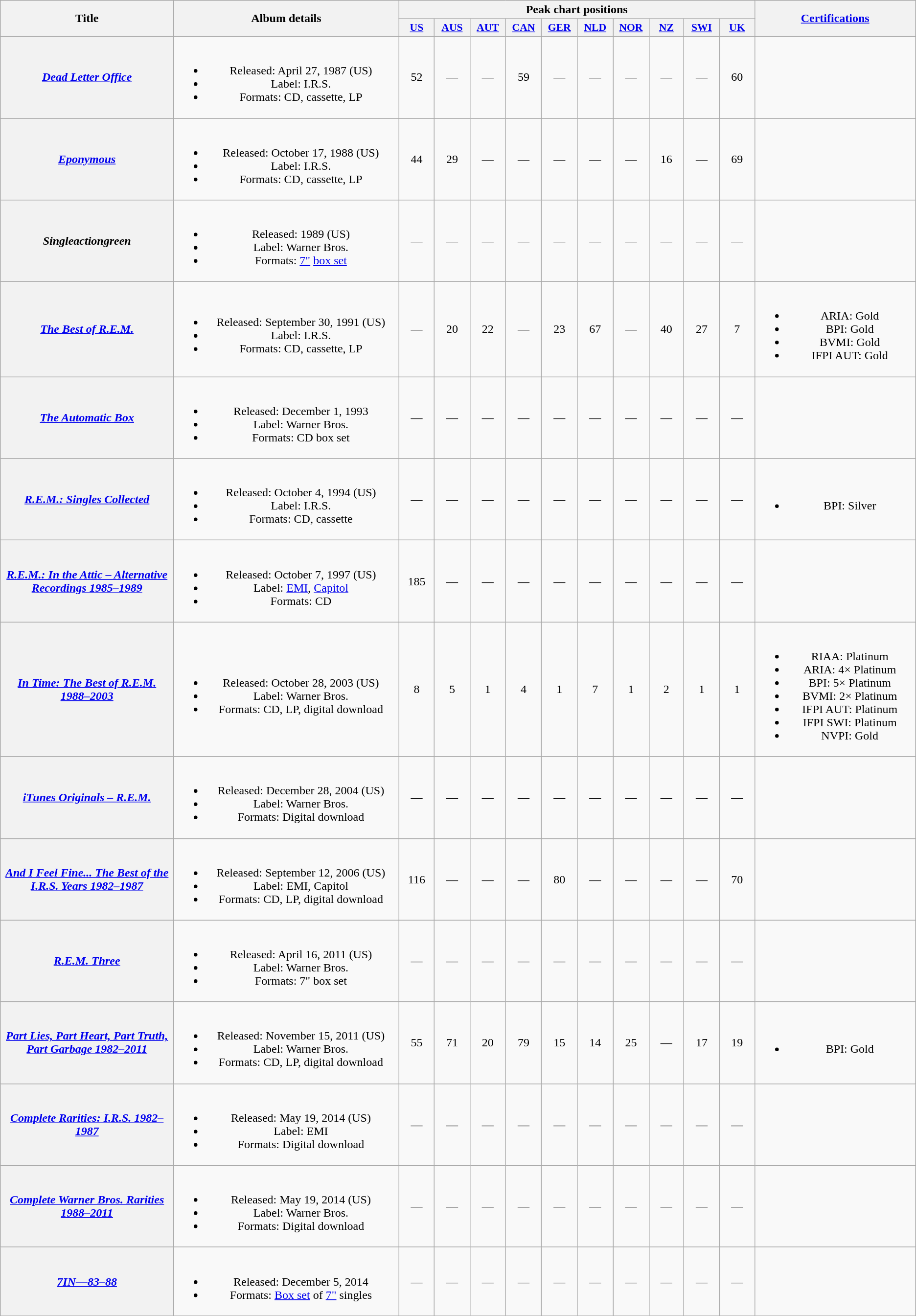<table class="wikitable plainrowheaders" style="text-align:center;">
<tr>
<th scope="col" rowspan="2" style="width:15em;">Title</th>
<th scope="col" rowspan="2" style="width:20em;">Album details</th>
<th scope="col" colspan="10">Peak chart positions</th>
<th scope="col" rowspan="2" style="width:14em;"><a href='#'>Certifications</a></th>
</tr>
<tr>
<th scope="col" style="width:3em;font-size:90%;"><a href='#'>US</a><br></th>
<th scope="col" style="width:3em;font-size:90%;"><a href='#'>AUS</a><br></th>
<th scope="col" style="width:3em;font-size:90%;"><a href='#'>AUT</a><br></th>
<th scope="col" style="width:3em;font-size:90%;"><a href='#'>CAN</a><br></th>
<th scope="col" style="width:3em;font-size:90%;"><a href='#'>GER</a><br></th>
<th scope="col" style="width:3em;font-size:90%;"><a href='#'>NLD</a><br></th>
<th scope="col" style="width:3em;font-size:90%;"><a href='#'>NOR</a><br></th>
<th scope="col" style="width:3em;font-size:90%;"><a href='#'>NZ</a><br></th>
<th scope="col" style="width:3em;font-size:90%;"><a href='#'>SWI</a><br></th>
<th scope="col" style="width:3em;font-size:90%;"><a href='#'>UK</a><br></th>
</tr>
<tr>
<th scope="row"><em><a href='#'>Dead Letter Office</a></em></th>
<td><br><ul><li>Released: April 27, 1987 <span>(US)</span></li><li>Label: I.R.S.</li><li>Formats: CD, cassette, LP</li></ul></td>
<td>52</td>
<td>—</td>
<td>—</td>
<td>59</td>
<td>—</td>
<td>—</td>
<td>—</td>
<td>—</td>
<td>—</td>
<td>60</td>
<td></td>
</tr>
<tr>
<th scope="row"><em><a href='#'>Eponymous</a></em></th>
<td><br><ul><li>Released: October 17, 1988 <span>(US)</span></li><li>Label: I.R.S.</li><li>Formats: CD, cassette, LP</li></ul></td>
<td>44</td>
<td>29</td>
<td>—</td>
<td>—</td>
<td>—</td>
<td>—</td>
<td>—</td>
<td>16</td>
<td>—</td>
<td>69</td>
<td></td>
</tr>
<tr>
<th scope="row"><em>Singleactiongreen</em></th>
<td><br><ul><li>Released: 1989 <span>(US)</span></li><li>Label: Warner Bros.</li><li>Formats: <a href='#'>7"</a> <a href='#'>box set</a></li></ul></td>
<td>—</td>
<td>—</td>
<td>—</td>
<td>—</td>
<td>—</td>
<td>—</td>
<td>—</td>
<td>—</td>
<td>—</td>
<td>—</td>
<td></td>
</tr>
<tr>
<th scope="row"><em><a href='#'>The Best of R.E.M.</a></em></th>
<td><br><ul><li>Released: September 30, 1991 <span>(US)</span></li><li>Label: I.R.S.</li><li>Formats: CD, cassette, LP</li></ul></td>
<td>—</td>
<td>20</td>
<td>22</td>
<td>—</td>
<td>23</td>
<td>67</td>
<td>—</td>
<td>40</td>
<td>27</td>
<td>7</td>
<td><br><ul><li>ARIA: Gold</li><li>BPI: Gold</li><li>BVMI: Gold</li><li>IFPI AUT: Gold</li></ul></td>
</tr>
<tr>
<th scope="row"><em><a href='#'>The Automatic Box</a></em></th>
<td><br><ul><li>Released: December 1, 1993</li><li>Label: Warner Bros.</li><li>Formats: CD box set</li></ul></td>
<td>—</td>
<td>—</td>
<td>—</td>
<td>—</td>
<td>—</td>
<td>—</td>
<td>—</td>
<td>—</td>
<td>—</td>
<td>—</td>
<td></td>
</tr>
<tr>
<th scope="row"><em><a href='#'>R.E.M.: Singles Collected</a></em></th>
<td><br><ul><li>Released: October 4, 1994 <span>(US)</span></li><li>Label: I.R.S.</li><li>Formats: CD, cassette</li></ul></td>
<td>—</td>
<td>—</td>
<td>—</td>
<td>—</td>
<td>—</td>
<td>—</td>
<td>—</td>
<td>—</td>
<td>—</td>
<td>—</td>
<td><br><ul><li>BPI: Silver</li></ul></td>
</tr>
<tr>
<th scope="row"><em><a href='#'>R.E.M.: In the Attic – Alternative Recordings 1985–1989</a></em></th>
<td><br><ul><li>Released: October 7, 1997 <span>(US)</span></li><li>Label: <a href='#'>EMI</a>, <a href='#'>Capitol</a></li><li>Formats: CD</li></ul></td>
<td>185</td>
<td>—</td>
<td>—</td>
<td>—</td>
<td>—</td>
<td>—</td>
<td>—</td>
<td>—</td>
<td>—</td>
<td>—</td>
<td></td>
</tr>
<tr>
<th scope="row"><em><a href='#'>In Time: The Best of R.E.M. 1988–2003</a></em></th>
<td><br><ul><li>Released: October 28, 2003 <span>(US)</span></li><li>Label: Warner Bros.</li><li>Formats: CD, LP, digital download</li></ul></td>
<td>8</td>
<td>5</td>
<td>1</td>
<td>4</td>
<td>1</td>
<td>7</td>
<td>1</td>
<td>2</td>
<td>1</td>
<td>1</td>
<td><br><ul><li>RIAA: Platinum</li><li>ARIA: 4× Platinum</li><li>BPI: 5× Platinum</li><li>BVMI: 2× Platinum</li><li>IFPI AUT: Platinum</li><li>IFPI SWI: Platinum</li><li>NVPI: Gold</li></ul></td>
</tr>
<tr>
<th scope="row"><em><a href='#'>iTunes Originals – R.E.M.</a></em></th>
<td><br><ul><li>Released: December 28, 2004 <span>(US)</span></li><li>Label: Warner Bros.</li><li>Formats: Digital download</li></ul></td>
<td>—</td>
<td>—</td>
<td>—</td>
<td>—</td>
<td>—</td>
<td>—</td>
<td>—</td>
<td>—</td>
<td>—</td>
<td>—</td>
<td></td>
</tr>
<tr>
<th scope="row"><em><a href='#'>And I Feel Fine... The Best of the I.R.S. Years 1982–1987</a></em></th>
<td><br><ul><li>Released: September 12, 2006 <span>(US)</span></li><li>Label: EMI, Capitol</li><li>Formats: CD, LP, digital download</li></ul></td>
<td>116</td>
<td>—</td>
<td>—</td>
<td>—</td>
<td>80</td>
<td>—</td>
<td>—</td>
<td>—</td>
<td>—</td>
<td>70</td>
<td></td>
</tr>
<tr>
<th scope="row"><em><a href='#'>R.E.M. Three</a></em></th>
<td><br><ul><li>Released: April 16, 2011 <span>(US)</span></li><li>Label: Warner Bros.</li><li>Formats: 7" box set</li></ul></td>
<td>—</td>
<td>—</td>
<td>—</td>
<td>—</td>
<td>—</td>
<td>—</td>
<td>—</td>
<td>—</td>
<td>—</td>
<td>—</td>
<td></td>
</tr>
<tr>
<th scope="row"><em><a href='#'>Part Lies, Part Heart, Part Truth, Part Garbage 1982–2011</a></em></th>
<td><br><ul><li>Released: November 15, 2011 <span>(US)</span></li><li>Label: Warner Bros.</li><li>Formats: CD, LP, digital download</li></ul></td>
<td>55</td>
<td>71</td>
<td>20</td>
<td>79</td>
<td>15</td>
<td>14</td>
<td>25</td>
<td>—</td>
<td>17</td>
<td>19</td>
<td><br><ul><li>BPI: Gold</li></ul></td>
</tr>
<tr>
<th scope="row"><em><a href='#'>Complete Rarities: I.R.S. 1982–1987</a></em></th>
<td><br><ul><li>Released: May 19, 2014 <span>(US)</span></li><li>Label: EMI</li><li>Formats: Digital download</li></ul></td>
<td>—</td>
<td>—</td>
<td>—</td>
<td>—</td>
<td>—</td>
<td>—</td>
<td>—</td>
<td>—</td>
<td>—</td>
<td>—</td>
<td></td>
</tr>
<tr>
<th scope="row"><em><a href='#'>Complete Warner Bros. Rarities 1988–2011</a></em></th>
<td><br><ul><li>Released: May 19, 2014 <span>(US)</span></li><li>Label: Warner Bros.</li><li>Formats: Digital download</li></ul></td>
<td>—</td>
<td>—</td>
<td>—</td>
<td>—</td>
<td>—</td>
<td>—</td>
<td>—</td>
<td>—</td>
<td>—</td>
<td>—</td>
<td></td>
</tr>
<tr>
<th scope="row"><em><a href='#'>7IN—83–88</a></em></th>
<td><br><ul><li>Released: December 5, 2014</li><li>Formats: <a href='#'>Box set</a> of <a href='#'>7"</a> singles</li></ul></td>
<td>—</td>
<td>—</td>
<td>—</td>
<td>—</td>
<td>—</td>
<td>—</td>
<td>—</td>
<td>—</td>
<td>—</td>
<td>—</td>
<td></td>
</tr>
</table>
